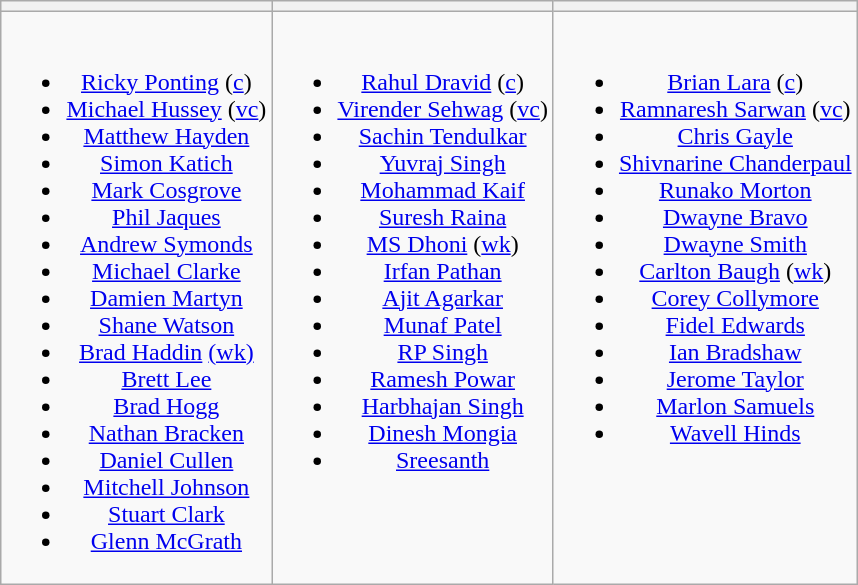<table class="wikitable" style="text-align:center; margin:auto">
<tr>
<th></th>
<th></th>
<th></th>
</tr>
<tr style="vertical-align:top">
<td><br><ul><li><a href='#'>Ricky Ponting</a> (<a href='#'>c</a>)</li><li><a href='#'>Michael Hussey</a> (<a href='#'>vc</a>)</li><li><a href='#'>Matthew Hayden</a></li><li><a href='#'>Simon Katich</a></li><li><a href='#'>Mark Cosgrove</a></li><li><a href='#'>Phil Jaques</a></li><li><a href='#'>Andrew Symonds</a></li><li><a href='#'>Michael Clarke</a></li><li><a href='#'>Damien Martyn</a></li><li><a href='#'>Shane Watson</a></li><li><a href='#'>Brad Haddin</a> <a href='#'>(wk)</a></li><li><a href='#'>Brett Lee</a></li><li><a href='#'>Brad Hogg</a></li><li><a href='#'>Nathan Bracken</a></li><li><a href='#'>Daniel Cullen</a></li><li><a href='#'>Mitchell Johnson</a></li><li><a href='#'>Stuart Clark</a></li><li><a href='#'>Glenn McGrath</a></li></ul></td>
<td><br><ul><li><a href='#'>Rahul Dravid</a> (<a href='#'>c</a>)</li><li><a href='#'>Virender Sehwag</a> (<a href='#'>vc</a>)</li><li><a href='#'>Sachin Tendulkar</a></li><li><a href='#'>Yuvraj Singh</a></li><li><a href='#'>Mohammad Kaif</a></li><li><a href='#'>Suresh Raina</a></li><li><a href='#'>MS Dhoni</a> (<a href='#'>wk</a>)</li><li><a href='#'>Irfan Pathan</a></li><li><a href='#'>Ajit Agarkar</a></li><li><a href='#'>Munaf Patel</a></li><li><a href='#'>RP Singh</a></li><li><a href='#'>Ramesh Powar</a></li><li><a href='#'>Harbhajan Singh</a></li><li><a href='#'>Dinesh Mongia</a></li><li><a href='#'>Sreesanth</a></li></ul></td>
<td><br><ul><li><a href='#'>Brian Lara</a> (<a href='#'>c</a>)</li><li><a href='#'>Ramnaresh Sarwan</a> (<a href='#'>vc</a>)</li><li><a href='#'>Chris Gayle</a></li><li><a href='#'>Shivnarine Chanderpaul</a></li><li><a href='#'>Runako Morton</a></li><li><a href='#'>Dwayne Bravo</a></li><li><a href='#'>Dwayne Smith</a></li><li><a href='#'>Carlton Baugh</a> (<a href='#'>wk</a>)</li><li><a href='#'>Corey Collymore</a></li><li><a href='#'>Fidel Edwards</a></li><li><a href='#'>Ian Bradshaw</a></li><li><a href='#'>Jerome Taylor</a></li><li><a href='#'>Marlon Samuels</a></li><li><a href='#'>Wavell Hinds</a></li></ul></td>
</tr>
</table>
